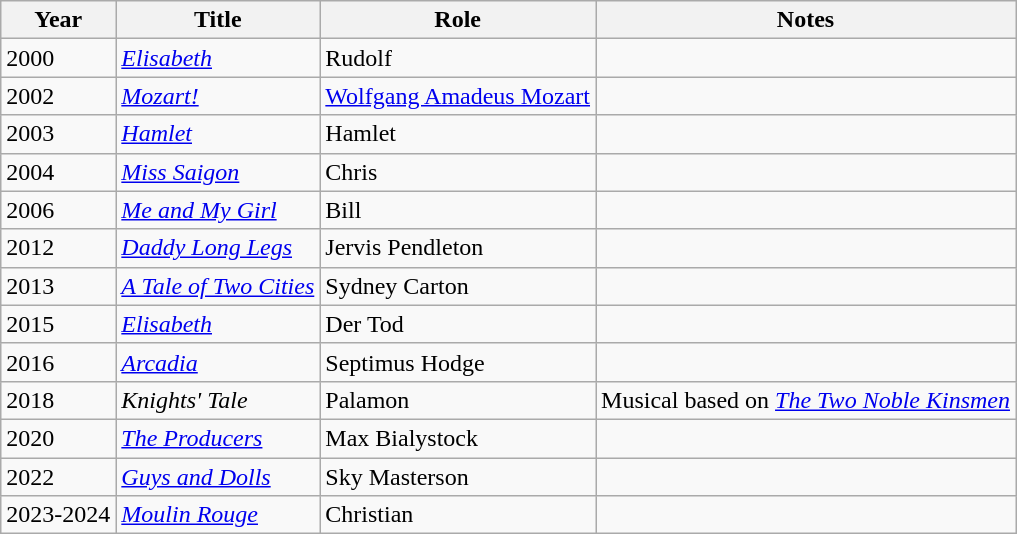<table class="wikitable">
<tr>
<th>Year</th>
<th>Title</th>
<th>Role</th>
<th>Notes</th>
</tr>
<tr>
<td>2000</td>
<td><em><a href='#'>Elisabeth</a></em></td>
<td>Rudolf</td>
<td></td>
</tr>
<tr>
<td>2002</td>
<td><em><a href='#'>Mozart!</a></em></td>
<td><a href='#'>Wolfgang Amadeus Mozart</a></td>
<td></td>
</tr>
<tr>
<td>2003</td>
<td><em><a href='#'>Hamlet</a></em></td>
<td>Hamlet</td>
<td></td>
</tr>
<tr>
<td>2004</td>
<td><em><a href='#'>Miss Saigon</a></em></td>
<td>Chris</td>
<td></td>
</tr>
<tr>
<td>2006</td>
<td><em><a href='#'>Me and My Girl</a></em></td>
<td>Bill</td>
<td></td>
</tr>
<tr>
<td>2012</td>
<td><em><a href='#'>Daddy Long Legs</a></em></td>
<td>Jervis Pendleton</td>
<td></td>
</tr>
<tr>
<td>2013</td>
<td><em><a href='#'>A Tale of Two Cities</a></em></td>
<td>Sydney Carton</td>
<td></td>
</tr>
<tr>
<td>2015</td>
<td><em><a href='#'>Elisabeth</a></em></td>
<td>Der Tod</td>
<td></td>
</tr>
<tr>
<td>2016</td>
<td><em><a href='#'>Arcadia</a></em></td>
<td>Septimus Hodge</td>
<td></td>
</tr>
<tr>
<td>2018</td>
<td><em>Knights' Tale</em></td>
<td>Palamon</td>
<td>Musical based on <em><a href='#'>The Two Noble Kinsmen</a></em></td>
</tr>
<tr>
<td>2020</td>
<td><em><a href='#'>The Producers</a></em></td>
<td>Max Bialystock</td>
<td></td>
</tr>
<tr>
<td>2022</td>
<td><em><a href='#'>Guys and Dolls</a></em></td>
<td>Sky Masterson</td>
<td></td>
</tr>
<tr>
<td>2023-2024</td>
<td><a href='#'><em>Moulin Rouge</em></a></td>
<td>Christian</td>
<td></td>
</tr>
</table>
